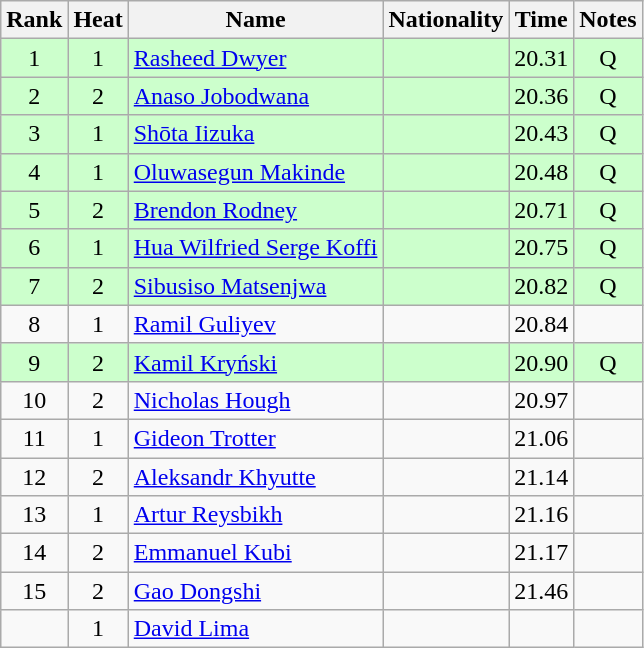<table class="wikitable sortable" style="text-align:center">
<tr>
<th>Rank</th>
<th>Heat</th>
<th>Name</th>
<th>Nationality</th>
<th>Time</th>
<th>Notes</th>
</tr>
<tr bgcolor=ccffcc>
<td>1</td>
<td>1</td>
<td align=left><a href='#'>Rasheed Dwyer</a></td>
<td align=left></td>
<td>20.31</td>
<td>Q</td>
</tr>
<tr bgcolor=ccffcc>
<td>2</td>
<td>2</td>
<td align=left><a href='#'>Anaso Jobodwana</a></td>
<td align=left></td>
<td>20.36</td>
<td>Q</td>
</tr>
<tr bgcolor=ccffcc>
<td>3</td>
<td>1</td>
<td align=left><a href='#'>Shōta Iizuka</a></td>
<td align=left></td>
<td>20.43</td>
<td>Q</td>
</tr>
<tr bgcolor=ccffcc>
<td>4</td>
<td>1</td>
<td align=left><a href='#'>Oluwasegun Makinde</a></td>
<td align=left></td>
<td>20.48</td>
<td>Q</td>
</tr>
<tr bgcolor=ccffcc>
<td>5</td>
<td>2</td>
<td align=left><a href='#'>Brendon Rodney</a></td>
<td align=left></td>
<td>20.71</td>
<td>Q</td>
</tr>
<tr bgcolor=ccffcc>
<td>6</td>
<td>1</td>
<td align=left><a href='#'>Hua Wilfried Serge Koffi</a></td>
<td align=left></td>
<td>20.75</td>
<td>Q</td>
</tr>
<tr bgcolor=ccffcc>
<td>7</td>
<td>2</td>
<td align=left><a href='#'>Sibusiso Matsenjwa</a></td>
<td align=left></td>
<td>20.82</td>
<td>Q</td>
</tr>
<tr>
<td>8</td>
<td>1</td>
<td align=left><a href='#'>Ramil Guliyev</a></td>
<td align=left></td>
<td>20.84</td>
<td></td>
</tr>
<tr bgcolor=ccffcc>
<td>9</td>
<td>2</td>
<td align=left><a href='#'>Kamil Kryński</a></td>
<td align=left></td>
<td>20.90</td>
<td>Q</td>
</tr>
<tr>
<td>10</td>
<td>2</td>
<td align=left><a href='#'>Nicholas Hough</a></td>
<td align=left></td>
<td>20.97</td>
<td></td>
</tr>
<tr>
<td>11</td>
<td>1</td>
<td align=left><a href='#'>Gideon Trotter</a></td>
<td align=left></td>
<td>21.06</td>
<td></td>
</tr>
<tr>
<td>12</td>
<td>2</td>
<td align=left><a href='#'>Aleksandr Khyutte</a></td>
<td align=left></td>
<td>21.14</td>
<td></td>
</tr>
<tr>
<td>13</td>
<td>1</td>
<td align=left><a href='#'>Artur Reysbikh</a></td>
<td align=left></td>
<td>21.16</td>
<td></td>
</tr>
<tr>
<td>14</td>
<td>2</td>
<td align=left><a href='#'>Emmanuel Kubi</a></td>
<td align=left></td>
<td>21.17</td>
<td></td>
</tr>
<tr>
<td>15</td>
<td>2</td>
<td align=left><a href='#'>Gao Dongshi</a></td>
<td align=left></td>
<td>21.46</td>
<td></td>
</tr>
<tr>
<td></td>
<td>1</td>
<td align=left><a href='#'>David Lima</a></td>
<td align=left></td>
<td></td>
<td></td>
</tr>
</table>
